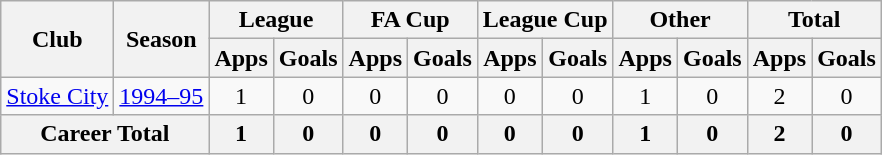<table class="wikitable" style="text-align: center;">
<tr>
<th rowspan="2">Club</th>
<th rowspan="2">Season</th>
<th colspan="2">League</th>
<th colspan="2">FA Cup</th>
<th colspan="2">League Cup</th>
<th colspan="2">Other</th>
<th colspan="2">Total</th>
</tr>
<tr>
<th>Apps</th>
<th>Goals</th>
<th>Apps</th>
<th>Goals</th>
<th>Apps</th>
<th>Goals</th>
<th>Apps</th>
<th>Goals</th>
<th>Apps</th>
<th>Goals</th>
</tr>
<tr>
<td><a href='#'>Stoke City</a></td>
<td><a href='#'>1994–95</a></td>
<td>1</td>
<td>0</td>
<td>0</td>
<td>0</td>
<td>0</td>
<td>0</td>
<td>1</td>
<td>0</td>
<td>2</td>
<td>0</td>
</tr>
<tr>
<th colspan="2">Career Total</th>
<th>1</th>
<th>0</th>
<th>0</th>
<th>0</th>
<th>0</th>
<th>0</th>
<th>1</th>
<th>0</th>
<th>2</th>
<th>0</th>
</tr>
</table>
